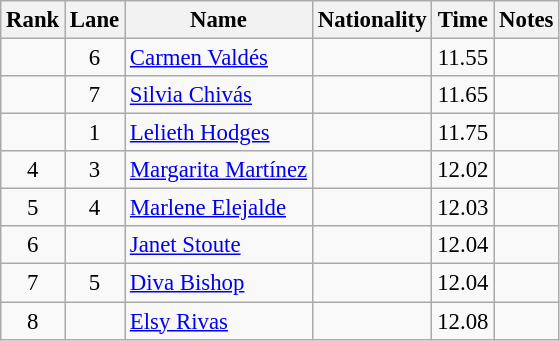<table class="wikitable sortable" style="text-align:center;font-size:95%">
<tr>
<th>Rank</th>
<th>Lane</th>
<th>Name</th>
<th>Nationality</th>
<th>Time</th>
<th>Notes</th>
</tr>
<tr>
<td></td>
<td>6</td>
<td align=left><a href='#'>Carmen Valdés</a></td>
<td align=left></td>
<td>11.55</td>
<td></td>
</tr>
<tr>
<td></td>
<td>7</td>
<td align=left><a href='#'>Silvia Chivás</a></td>
<td align=left></td>
<td>11.65</td>
<td></td>
</tr>
<tr>
<td></td>
<td>1</td>
<td align=left><a href='#'>Lelieth Hodges</a></td>
<td align=left></td>
<td>11.75</td>
<td></td>
</tr>
<tr>
<td>4</td>
<td>3</td>
<td align=left><a href='#'>Margarita Martínez</a></td>
<td align=left></td>
<td>12.02</td>
<td></td>
</tr>
<tr>
<td>5</td>
<td>4</td>
<td align=left><a href='#'>Marlene Elejalde</a></td>
<td align=left></td>
<td>12.03</td>
<td></td>
</tr>
<tr>
<td>6</td>
<td></td>
<td align=left><a href='#'>Janet Stoute</a></td>
<td align=left></td>
<td>12.04</td>
<td></td>
</tr>
<tr>
<td>7</td>
<td>5</td>
<td align=left><a href='#'>Diva Bishop</a></td>
<td align=left></td>
<td>12.04</td>
<td></td>
</tr>
<tr>
<td>8</td>
<td></td>
<td align=left><a href='#'>Elsy Rivas</a></td>
<td align=left></td>
<td>12.08</td>
<td></td>
</tr>
</table>
